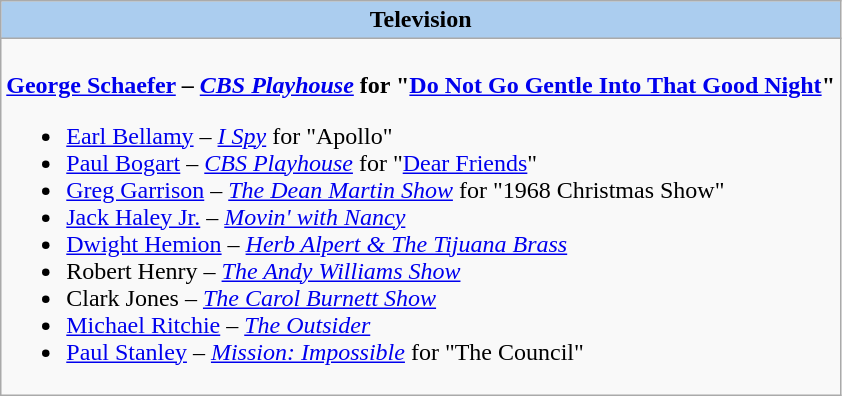<table class=wikitable style="width="100%">
<tr>
<th colspan="2" style="background:#abcdef;">Television</th>
</tr>
<tr>
<td colspan="2" style="vertical-align:top;"><br><strong><a href='#'>George Schaefer</a> – <em><a href='#'>CBS Playhouse</a></em> for "<a href='#'>Do Not Go Gentle Into That Good Night</a>"</strong><ul><li><a href='#'>Earl Bellamy</a> – <em><a href='#'>I Spy</a></em> for "Apollo"</li><li><a href='#'>Paul Bogart</a> – <em><a href='#'>CBS Playhouse</a></em> for "<a href='#'>Dear Friends</a>"</li><li><a href='#'>Greg Garrison</a> – <em><a href='#'>The Dean Martin Show</a></em> for "1968 Christmas Show"</li><li><a href='#'>Jack Haley Jr.</a> – <em><a href='#'>Movin' with Nancy</a></em></li><li><a href='#'>Dwight Hemion</a> – <em><a href='#'>Herb Alpert & The Tijuana Brass</a></em></li><li>Robert Henry – <em><a href='#'>The Andy Williams Show</a></em></li><li>Clark Jones – <em><a href='#'>The Carol Burnett Show</a></em></li><li><a href='#'>Michael Ritchie</a> – <em><a href='#'>The Outsider</a></em></li><li><a href='#'>Paul Stanley</a> – <em><a href='#'>Mission: Impossible</a></em> for "The Council"</li></ul></td>
</tr>
</table>
